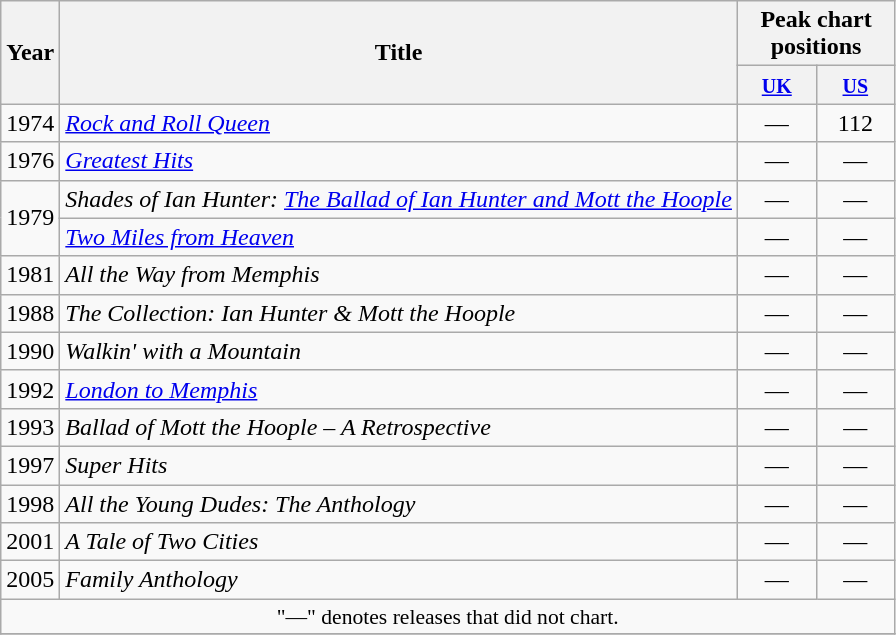<table class="wikitable" style="text-align:center;">
<tr>
<th rowspan="2">Year</th>
<th rowspan="2" ">Title</th>
<th colspan="2">Peak chart positions</th>
</tr>
<tr>
<th width="45"><small><a href='#'>UK</a></small><br></th>
<th width="45"><small><a href='#'>US</a></small><br></th>
</tr>
<tr>
<td>1974</td>
<td align="left"><em><a href='#'>Rock and Roll Queen</a></em></td>
<td>—</td>
<td align="center">112</td>
</tr>
<tr>
<td>1976</td>
<td align="left"><em><a href='#'>Greatest Hits</a></em></td>
<td>—</td>
<td align="center">—</td>
</tr>
<tr>
<td rowspan="2">1979</td>
<td align="left"><em>Shades of Ian Hunter: <a href='#'>The Ballad of Ian Hunter and Mott the Hoople</a></em></td>
<td>—</td>
<td>—</td>
</tr>
<tr>
<td align="left"><em><a href='#'>Two Miles from Heaven</a></em></td>
<td>—</td>
<td>—</td>
</tr>
<tr>
<td>1981</td>
<td align="left"><em>All the Way from Memphis</em></td>
<td>—</td>
<td>—</td>
</tr>
<tr>
<td>1988</td>
<td align="left"><em>The Collection: Ian Hunter & Mott the Hoople</em></td>
<td>—</td>
<td>—</td>
</tr>
<tr>
<td>1990</td>
<td align="left"><em>Walkin' with a Mountain</em></td>
<td>—</td>
<td>—</td>
</tr>
<tr>
<td>1992</td>
<td align="left"><em><a href='#'>London to Memphis</a></em></td>
<td>—</td>
<td>—</td>
</tr>
<tr>
<td>1993</td>
<td align="left"><em>Ballad of Mott the Hoople – A Retrospective</em></td>
<td>—</td>
<td>—</td>
</tr>
<tr>
<td>1997</td>
<td align="left"><em>Super Hits</em></td>
<td>—</td>
<td>—</td>
</tr>
<tr>
<td>1998</td>
<td align="left"><em>All the Young Dudes: The Anthology</em></td>
<td>—</td>
<td>—</td>
</tr>
<tr>
<td>2001</td>
<td align="left"><em>A Tale of Two Cities</em></td>
<td>—</td>
<td>—</td>
</tr>
<tr>
<td>2005</td>
<td align="left"><em>Family Anthology</em></td>
<td>—</td>
<td>—</td>
</tr>
<tr>
<td align="center" colspan="11" style="font-size:90%">"—" denotes releases that did not chart.</td>
</tr>
<tr>
</tr>
</table>
